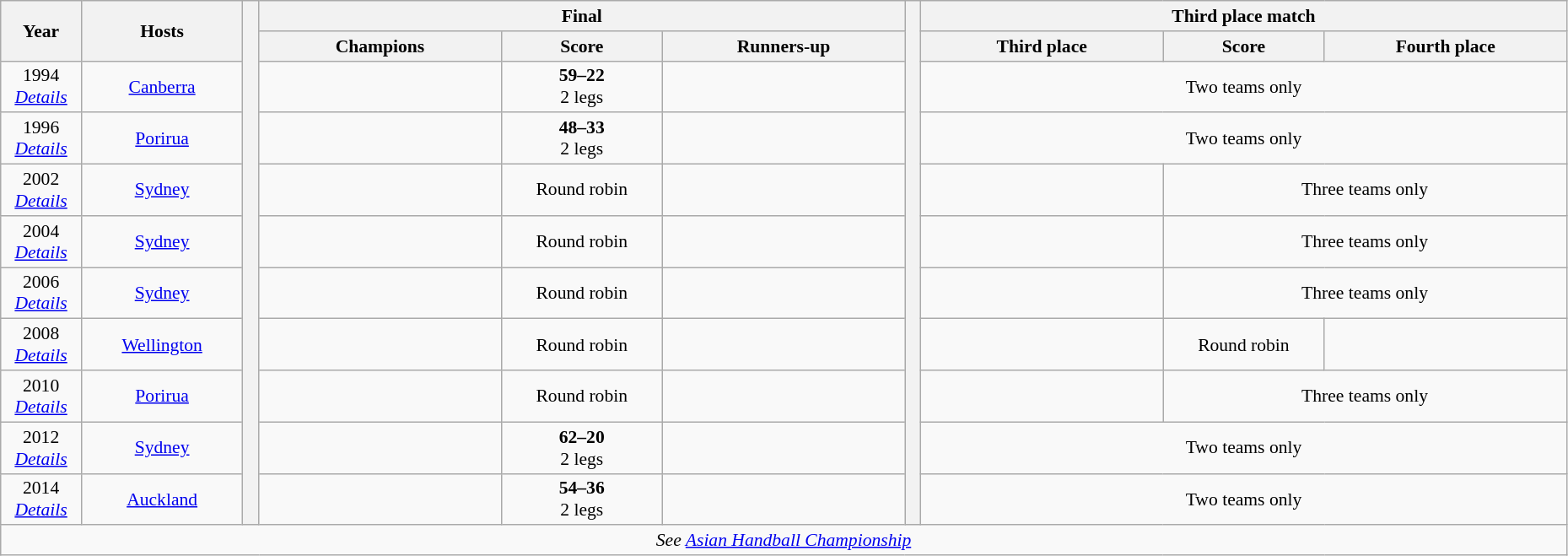<table class="wikitable" style="font-size:90%; width: 98%; text-align: center;">
<tr>
<th rowspan=2 width=5%>Year</th>
<th rowspan=2 width=10%>Hosts</th>
<th width=1% rowspan=11 bgcolor=ffffff></th>
<th colspan=3>Final</th>
<th width=1% rowspan=11 bgcolor=ffffff></th>
<th colspan=3>Third place match</th>
</tr>
<tr>
<th width=15%>Champions</th>
<th width=10%>Score</th>
<th width=15%>Runners-up</th>
<th width=15%>Third place</th>
<th width=10%>Score</th>
<th width=15%>Fourth place</th>
</tr>
<tr>
<td>1994<br><em><a href='#'>Details</a></em></td>
<td> <a href='#'>Canberra</a></td>
<td><strong></strong></td>
<td><strong>59–22</strong><br>2 legs</td>
<td></td>
<td colspan="3">Two teams only</td>
</tr>
<tr>
<td>1996<br><em><a href='#'>Details</a></em></td>
<td> <a href='#'>Porirua</a></td>
<td><strong></strong></td>
<td><strong>48–33</strong><br>2 legs</td>
<td></td>
<td colspan="3">Two teams only</td>
</tr>
<tr>
<td>2002<br><em><a href='#'>Details</a></em></td>
<td> <a href='#'>Sydney</a></td>
<td><strong></strong></td>
<td>Round robin</td>
<td></td>
<td></td>
<td colspan="2">Three teams only</td>
</tr>
<tr>
<td>2004<br><em><a href='#'>Details</a></em></td>
<td> <a href='#'>Sydney</a></td>
<td><strong></strong></td>
<td>Round robin</td>
<td></td>
<td></td>
<td colspan="2">Three teams only</td>
</tr>
<tr>
<td>2006<br><em><a href='#'>Details</a></em></td>
<td> <a href='#'>Sydney</a></td>
<td><strong></strong></td>
<td>Round robin</td>
<td></td>
<td></td>
<td colspan="2">Three teams only</td>
</tr>
<tr>
<td>2008<br><em><a href='#'>Details</a></em></td>
<td> <a href='#'>Wellington</a></td>
<td><strong></strong></td>
<td>Round robin</td>
<td></td>
<td></td>
<td>Round robin</td>
<td></td>
</tr>
<tr>
<td>2010<br><em><a href='#'>Details</a></em></td>
<td> <a href='#'>Porirua</a></td>
<td><strong></strong></td>
<td>Round robin</td>
<td></td>
<td></td>
<td colspan="2">Three teams only</td>
</tr>
<tr>
<td>2012<br><em><a href='#'>Details</a></em></td>
<td> <a href='#'>Sydney</a></td>
<td><strong></strong></td>
<td><strong>62–20</strong><br> 2 legs</td>
<td></td>
<td colspan=3>Two teams only</td>
</tr>
<tr>
<td>2014<br><em><a href='#'>Details</a></em></td>
<td> <a href='#'>Auckland</a></td>
<td><strong></strong></td>
<td><strong>54–36</strong><br> 2 legs</td>
<td></td>
<td colspan=3>Two teams only</td>
</tr>
<tr>
<td colspan=10 align=center><em>See <a href='#'>Asian Handball Championship</a></em></td>
</tr>
</table>
